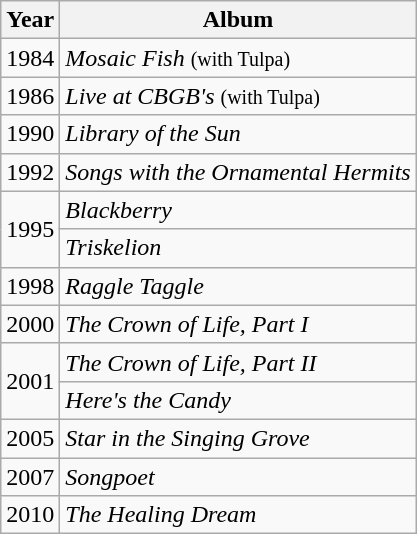<table class="wikitable">
<tr>
<th>Year</th>
<th>Album</th>
</tr>
<tr>
<td>1984</td>
<td><em>Mosaic Fish</em> <small>(with Tulpa)</small></td>
</tr>
<tr>
<td>1986</td>
<td><em>Live at CBGB's</em> <small>(with Tulpa)</small></td>
</tr>
<tr>
<td>1990</td>
<td><em>Library of the Sun</em></td>
</tr>
<tr>
<td>1992</td>
<td><em>Songs with the Ornamental Hermits</em></td>
</tr>
<tr>
<td rowspan="2">1995</td>
<td><em>Blackberry</em></td>
</tr>
<tr>
<td><em>Triskelion</em></td>
</tr>
<tr>
<td>1998</td>
<td><em>Raggle Taggle</em></td>
</tr>
<tr>
<td>2000</td>
<td><em>The Crown of Life, Part I</em></td>
</tr>
<tr>
<td rowspan="2">2001</td>
<td><em>The Crown of Life, Part II</em></td>
</tr>
<tr>
<td><em>Here's the Candy</em></td>
</tr>
<tr>
<td>2005</td>
<td><em>Star in the Singing Grove</em></td>
</tr>
<tr>
<td>2007</td>
<td><em>Songpoet</em></td>
</tr>
<tr>
<td>2010</td>
<td><em>The Healing Dream</em></td>
</tr>
</table>
